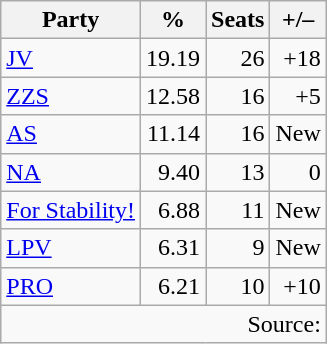<table class=wikitable style=text-align:right>
<tr>
<th>Party</th>
<th>%</th>
<th>Seats</th>
<th>+/–</th>
</tr>
<tr>
<td align="left"><a href='#'>JV</a></td>
<td>19.19</td>
<td>26</td>
<td>+18</td>
</tr>
<tr>
<td align="left"><a href='#'>ZZS</a></td>
<td>12.58</td>
<td>16</td>
<td>+5</td>
</tr>
<tr>
<td align="left"><a href='#'>AS</a></td>
<td>11.14</td>
<td>16</td>
<td>New</td>
</tr>
<tr>
<td align="left"><a href='#'>NA</a></td>
<td>9.40</td>
<td>13</td>
<td>0</td>
</tr>
<tr>
<td align="left"><a href='#'>For Stability!</a></td>
<td>6.88</td>
<td>11</td>
<td>New</td>
</tr>
<tr>
<td align="left"><a href='#'>LPV</a></td>
<td>6.31</td>
<td>9</td>
<td>New</td>
</tr>
<tr>
<td align="left"><a href='#'>PRO</a></td>
<td>6.21</td>
<td>10</td>
<td>+10</td>
</tr>
<tr>
<td colspan="4">Source: </td>
</tr>
</table>
